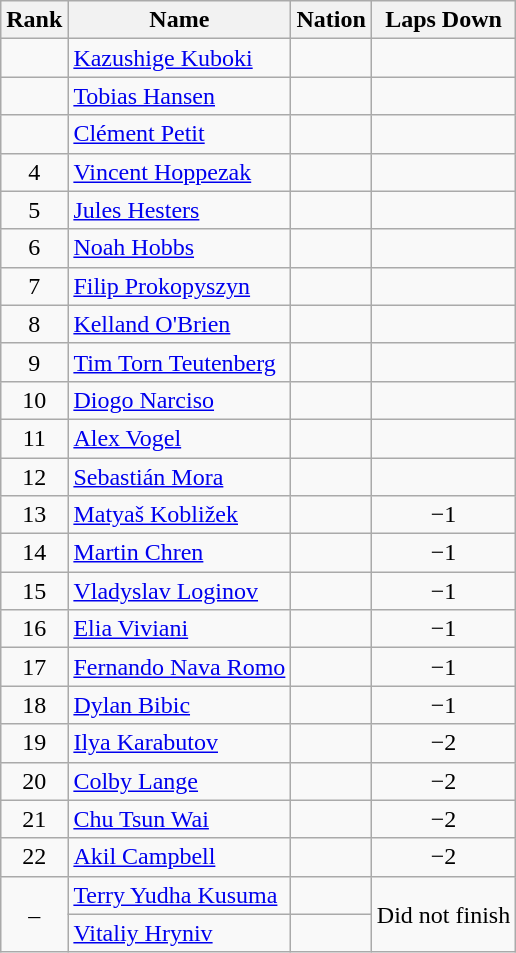<table class="wikitable sortable" style="text-align:center">
<tr>
<th>Rank</th>
<th>Name</th>
<th>Nation</th>
<th>Laps Down</th>
</tr>
<tr>
<td></td>
<td align=left><a href='#'>Kazushige Kuboki</a></td>
<td align=left></td>
<td></td>
</tr>
<tr>
<td></td>
<td align=left><a href='#'>Tobias Hansen</a></td>
<td align=left></td>
<td></td>
</tr>
<tr>
<td></td>
<td align=left><a href='#'>Clément Petit</a></td>
<td align=left></td>
<td></td>
</tr>
<tr>
<td>4</td>
<td align=left><a href='#'>Vincent Hoppezak</a></td>
<td align=left></td>
<td></td>
</tr>
<tr>
<td>5</td>
<td align=left><a href='#'>Jules Hesters</a></td>
<td align=left></td>
<td></td>
</tr>
<tr>
<td>6</td>
<td align=left><a href='#'>Noah Hobbs</a></td>
<td align=left></td>
<td></td>
</tr>
<tr>
<td>7</td>
<td align=left><a href='#'>Filip Prokopyszyn</a></td>
<td align=left></td>
<td></td>
</tr>
<tr>
<td>8</td>
<td align=left><a href='#'>Kelland O'Brien</a></td>
<td align=left></td>
<td></td>
</tr>
<tr>
<td>9</td>
<td align=left><a href='#'>Tim Torn Teutenberg</a></td>
<td align=left></td>
<td></td>
</tr>
<tr>
<td>10</td>
<td align=left><a href='#'>Diogo Narciso</a></td>
<td align=left></td>
<td></td>
</tr>
<tr>
<td>11</td>
<td align=left><a href='#'>Alex Vogel</a></td>
<td align=left></td>
<td></td>
</tr>
<tr>
<td>12</td>
<td align=left><a href='#'>Sebastián Mora</a></td>
<td align=left></td>
<td></td>
</tr>
<tr>
<td>13</td>
<td align=left><a href='#'>Matyaš Kobližek</a></td>
<td align=left></td>
<td>−1</td>
</tr>
<tr>
<td>14</td>
<td align=left><a href='#'>Martin Chren</a></td>
<td align=left></td>
<td>−1</td>
</tr>
<tr>
<td>15</td>
<td align=left><a href='#'>Vladyslav Loginov</a></td>
<td align=left></td>
<td>−1</td>
</tr>
<tr>
<td>16</td>
<td align=left><a href='#'>Elia Viviani</a></td>
<td align=left></td>
<td>−1</td>
</tr>
<tr>
<td>17</td>
<td align=left><a href='#'>Fernando Nava Romo</a></td>
<td align=left></td>
<td>−1</td>
</tr>
<tr>
<td>18</td>
<td align=left><a href='#'>Dylan Bibic</a></td>
<td align=left></td>
<td>−1</td>
</tr>
<tr>
<td>19</td>
<td align=left><a href='#'>Ilya Karabutov</a></td>
<td align=left></td>
<td>−2</td>
</tr>
<tr>
<td>20</td>
<td align=left><a href='#'>Colby Lange</a></td>
<td align=left></td>
<td>−2</td>
</tr>
<tr>
<td>21</td>
<td align=left><a href='#'>Chu Tsun Wai</a></td>
<td align=left></td>
<td>−2</td>
</tr>
<tr>
<td>22</td>
<td align=left><a href='#'>Akil Campbell</a></td>
<td align=left></td>
<td>−2</td>
</tr>
<tr>
<td rowspan=2>–</td>
<td align=left><a href='#'>Terry Yudha Kusuma</a></td>
<td align=left></td>
<td rowspan=2>Did not finish</td>
</tr>
<tr>
<td align=left><a href='#'>Vitaliy Hryniv</a></td>
<td align=left></td>
</tr>
</table>
